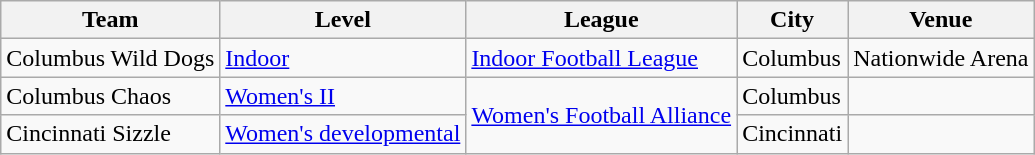<table class="wikitable">
<tr>
<th>Team</th>
<th>Level</th>
<th>League</th>
<th>City</th>
<th>Venue</th>
</tr>
<tr>
<td>Columbus Wild Dogs</td>
<td><a href='#'>Indoor</a></td>
<td><a href='#'>Indoor Football League</a></td>
<td>Columbus</td>
<td>Nationwide Arena</td>
</tr>
<tr>
<td>Columbus Chaos</td>
<td><a href='#'>Women's II</a></td>
<td rowspan="2"><a href='#'>Women's Football Alliance</a></td>
<td>Columbus</td>
<td></td>
</tr>
<tr>
<td>Cincinnati Sizzle</td>
<td><a href='#'>Women's developmental</a></td>
<td>Cincinnati</td>
<td></td>
</tr>
</table>
